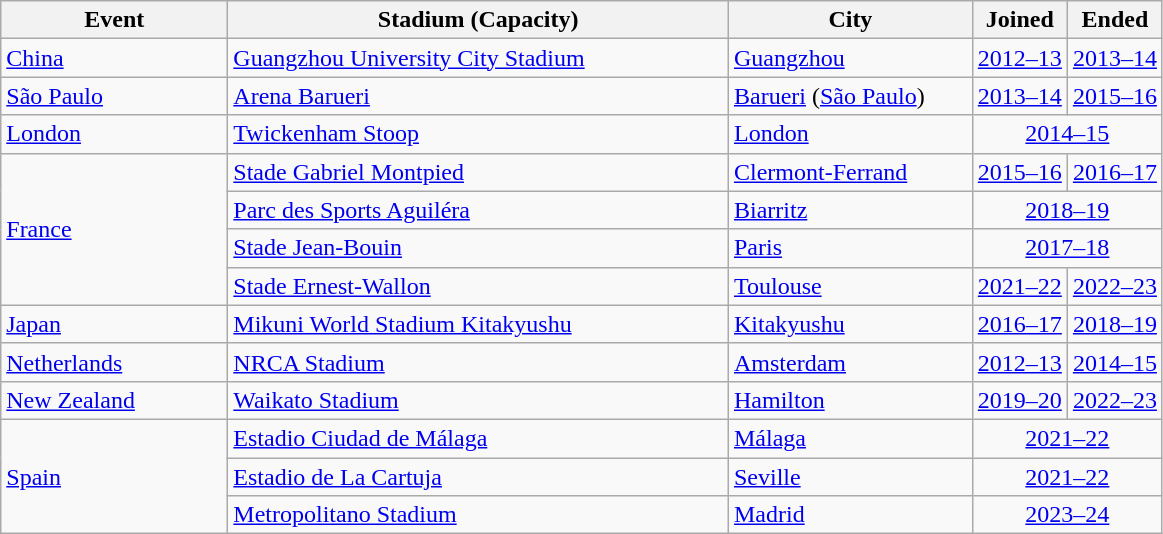<table class = "wikitable">
<tr>
<th style="width:9em;">Event</th>
<th style="width:20.4em;">Stadium (Capacity)</th>
<th style="width:9.7em;">City</th>
<th>Joined</th>
<th>Ended</th>
</tr>
<tr>
<td> <a href='#'>China</a></td>
<td><a href='#'>Guangzhou University City Stadium</a></td>
<td><a href='#'>Guangzhou</a></td>
<td align=center><a href='#'>2012–13</a></td>
<td align=center><a href='#'>2013–14</a></td>
</tr>
<tr>
<td> <a href='#'>São Paulo</a></td>
<td><a href='#'>Arena Barueri</a></td>
<td><a href='#'>Barueri</a> (<a href='#'>São Paulo</a>)</td>
<td align=center><a href='#'>2013–14</a></td>
<td align=center><a href='#'>2015–16</a></td>
</tr>
<tr>
<td> <a href='#'>London</a></td>
<td><a href='#'>Twickenham Stoop</a></td>
<td><a href='#'>London</a></td>
<td colspan=2 align=center><a href='#'>2014–15</a></td>
</tr>
<tr>
<td rowspan="4"> <a href='#'>France</a></td>
<td><a href='#'>Stade Gabriel Montpied</a></td>
<td><a href='#'>Clermont-Ferrand</a></td>
<td align=center><a href='#'>2015–16</a></td>
<td align=center><a href='#'>2016–17</a></td>
</tr>
<tr>
<td><a href='#'>Parc des Sports Aguiléra</a></td>
<td><a href='#'>Biarritz</a></td>
<td colspan=2 align=center><a href='#'>2018–19</a></td>
</tr>
<tr>
<td><a href='#'>Stade Jean-Bouin</a></td>
<td><a href='#'>Paris</a></td>
<td colspan="2" align=center><a href='#'>2017–18</a></td>
</tr>
<tr>
<td><a href='#'>Stade Ernest-Wallon</a></td>
<td><a href='#'>Toulouse</a></td>
<td><a href='#'>2021–22</a></td>
<td><a href='#'>2022–23</a></td>
</tr>
<tr>
<td> <a href='#'>Japan</a></td>
<td><a href='#'>Mikuni World Stadium Kitakyushu</a></td>
<td><a href='#'>Kitakyushu</a></td>
<td align=center><a href='#'>2016–17</a></td>
<td align=center><a href='#'>2018–19</a></td>
</tr>
<tr>
<td> <a href='#'>Netherlands</a></td>
<td><a href='#'>NRCA Stadium</a></td>
<td><a href='#'>Amsterdam</a></td>
<td align=center><a href='#'>2012–13</a></td>
<td align=center><a href='#'>2014–15</a></td>
</tr>
<tr>
<td> <a href='#'>New Zealand</a></td>
<td><a href='#'>Waikato Stadium</a></td>
<td><a href='#'>Hamilton</a></td>
<td><a href='#'>2019–20</a></td>
<td><a href='#'>2022–23</a></td>
</tr>
<tr>
<td rowspan=3> <a href='#'>Spain</a></td>
<td><a href='#'>Estadio Ciudad de Málaga</a></td>
<td><a href='#'>Málaga</a></td>
<td colspan=2 align=center><a href='#'>2021–22</a></td>
</tr>
<tr>
<td><a href='#'>Estadio de La Cartuja</a></td>
<td><a href='#'>Seville</a></td>
<td colspan=2 align=center><a href='#'>2021–22</a></td>
</tr>
<tr>
<td><a href='#'>Metropolitano Stadium</a></td>
<td><a href='#'>Madrid</a></td>
<td colspan=2 align=center><a href='#'>2023–24</a></td>
</tr>
</table>
